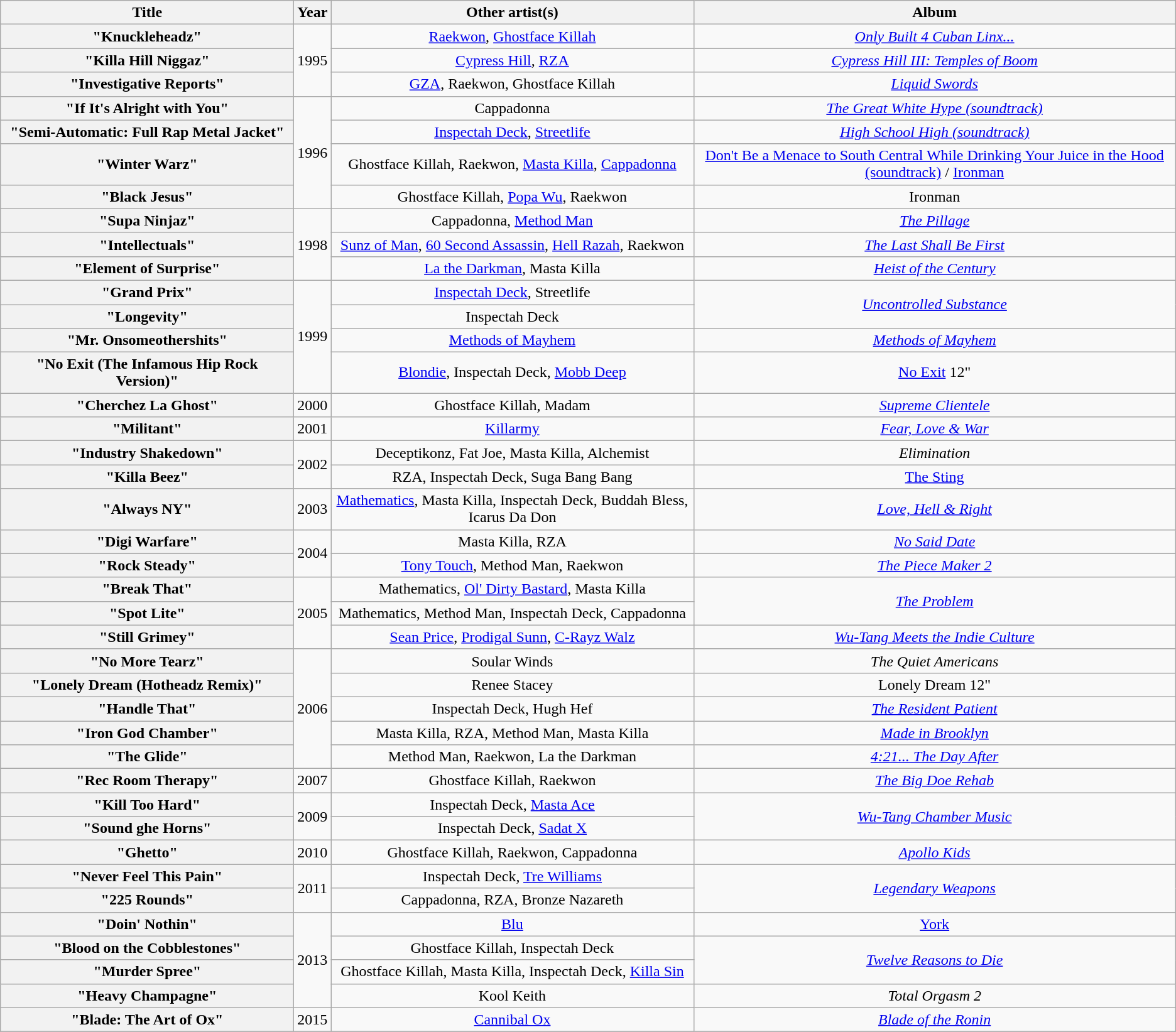<table class="wikitable plainrowheaders" style="text-align:center;">
<tr>
<th scope="col" style="width:19em;">Title</th>
<th scope="col">Year</th>
<th scope="col">Other artist(s)</th>
<th scope="col">Album</th>
</tr>
<tr>
<th scope="row">"Knuckleheadz"</th>
<td rowspan="3">1995</td>
<td><a href='#'>Raekwon</a>, <a href='#'>Ghostface Killah</a></td>
<td><em><a href='#'>Only Built 4 Cuban Linx...</a></em></td>
</tr>
<tr>
<th scope="row">"Killa Hill Niggaz"</th>
<td><a href='#'>Cypress Hill</a>, <a href='#'>RZA</a></td>
<td><em><a href='#'>Cypress Hill III: Temples of Boom</a></em></td>
</tr>
<tr>
<th scope="row">"Investigative Reports"</th>
<td><a href='#'>GZA</a>, Raekwon, Ghostface Killah</td>
<td><em><a href='#'>Liquid Swords</a></em></td>
</tr>
<tr>
<th scope="row">"If It's Alright with You"</th>
<td rowspan="4">1996</td>
<td>Cappadonna</td>
<td><em><a href='#'>The Great White Hype (soundtrack)</a></em></td>
</tr>
<tr>
<th scope="row">"Semi-Automatic: Full Rap Metal Jacket"</th>
<td><a href='#'>Inspectah Deck</a>, <a href='#'>Streetlife</a></td>
<td><em><a href='#'>High School High (soundtrack)</a></em></td>
</tr>
<tr>
<th scope="row">"Winter Warz"</th>
<td>Ghostface Killah, Raekwon, <a href='#'>Masta Killa</a>, <a href='#'>Cappadonna</a></td>
<td><a href='#'>Don't Be a Menace to South Central While Drinking Your Juice in the Hood (soundtrack)</a> / <a href='#'>Ironman</a></td>
</tr>
<tr>
<th scope="row">"Black Jesus"</th>
<td>Ghostface Killah, <a href='#'>Popa Wu</a>, Raekwon</td>
<td>Ironman</td>
</tr>
<tr>
<th scope="row">"Supa Ninjaz"</th>
<td rowspan="3">1998</td>
<td>Cappadonna, <a href='#'>Method Man</a></td>
<td><em><a href='#'>The Pillage</a></em></td>
</tr>
<tr>
<th scope="row">"Intellectuals"</th>
<td><a href='#'>Sunz of Man</a>, <a href='#'>60 Second Assassin</a>, <a href='#'>Hell Razah</a>, Raekwon</td>
<td><em><a href='#'>The Last Shall Be First</a></em></td>
</tr>
<tr>
<th scope="row">"Element of Surprise"</th>
<td><a href='#'>La the Darkman</a>, Masta Killa</td>
<td><em><a href='#'>Heist of the Century</a></em></td>
</tr>
<tr>
<th scope="row">"Grand Prix"</th>
<td rowspan="4">1999</td>
<td><a href='#'>Inspectah Deck</a>, Streetlife</td>
<td rowspan="2"><em><a href='#'>Uncontrolled Substance</a></em></td>
</tr>
<tr>
<th scope="row">"Longevity"</th>
<td>Inspectah Deck</td>
</tr>
<tr>
<th scope="row">"Mr. Onsomeothershits"</th>
<td><a href='#'>Methods of Mayhem</a></td>
<td><em><a href='#'>Methods of Mayhem</a></em></td>
</tr>
<tr>
<th scope="row">"No Exit (The Infamous Hip Rock Version)"</th>
<td><a href='#'>Blondie</a>, Inspectah Deck, <a href='#'>Mobb Deep</a></td>
<td><a href='#'>No Exit</a> 12"</td>
</tr>
<tr>
<th scope="row">"Cherchez La Ghost"</th>
<td>2000</td>
<td>Ghostface Killah, Madam</td>
<td><em><a href='#'>Supreme Clientele</a></em></td>
</tr>
<tr>
<th scope="row">"Militant"</th>
<td>2001</td>
<td><a href='#'>Killarmy</a></td>
<td><em><a href='#'>Fear, Love & War</a></em></td>
</tr>
<tr>
<th>"Industry Shakedown"</th>
<td rowspan="2">2002</td>
<td>Deceptikonz, Fat Joe, Masta Killa, Alchemist</td>
<td><em>Elimination</em></td>
</tr>
<tr>
<th>"Killa Beez"</th>
<td>RZA, Inspectah Deck, Suga Bang Bang</td>
<td><a href='#'>The Sting</a></td>
</tr>
<tr>
<th scope="row">"Always NY"</th>
<td>2003</td>
<td><a href='#'>Mathematics</a>, Masta Killa, Inspectah Deck, Buddah Bless, Icarus Da Don</td>
<td><em><a href='#'>Love, Hell & Right</a></em></td>
</tr>
<tr>
<th scope="row">"Digi Warfare"</th>
<td rowspan="2">2004</td>
<td>Masta Killa, RZA</td>
<td><em><a href='#'>No Said Date</a></em></td>
</tr>
<tr>
<th scope="row">"Rock Steady"</th>
<td><a href='#'>Tony Touch</a>, Method Man, Raekwon</td>
<td><em><a href='#'>The Piece Maker 2</a></em></td>
</tr>
<tr>
<th scope="row">"Break That"</th>
<td rowspan="3">2005</td>
<td>Mathematics, <a href='#'>Ol' Dirty Bastard</a>, Masta Killa</td>
<td rowspan="2"><em><a href='#'>The Problem</a></em></td>
</tr>
<tr>
<th scope="row">"Spot Lite"</th>
<td>Mathematics, Method Man, Inspectah Deck, Cappadonna</td>
</tr>
<tr>
<th scope="row">"Still Grimey"</th>
<td><a href='#'>Sean Price</a>, <a href='#'>Prodigal Sunn</a>, <a href='#'>C-Rayz Walz</a></td>
<td><em><a href='#'>Wu-Tang Meets the Indie Culture</a></em></td>
</tr>
<tr>
<th scope="row">"No More Tearz"</th>
<td rowspan="5">2006</td>
<td>Soular Winds</td>
<td><em>The Quiet Americans</em></td>
</tr>
<tr>
<th>"Lonely Dream (Hotheadz Remix)"</th>
<td>Renee Stacey</td>
<td>Lonely Dream 12"</td>
</tr>
<tr>
<th scope="row">"Handle That"</th>
<td>Inspectah Deck, Hugh Hef</td>
<td><em><a href='#'>The Resident Patient</a></em></td>
</tr>
<tr>
<th scope="row">"Iron God Chamber"</th>
<td>Masta Killa, RZA, Method Man, Masta Killa</td>
<td><em><a href='#'>Made in Brooklyn</a></em></td>
</tr>
<tr>
<th scope="row">"The Glide"</th>
<td>Method Man, Raekwon, La the Darkman</td>
<td><em><a href='#'>4:21... The Day After</a></em></td>
</tr>
<tr>
<th scope="row">"Rec Room Therapy"</th>
<td>2007</td>
<td>Ghostface Killah, Raekwon</td>
<td><em><a href='#'>The Big Doe Rehab</a></em></td>
</tr>
<tr>
<th scope="row">"Kill Too Hard"</th>
<td rowspan="2">2009</td>
<td>Inspectah Deck, <a href='#'>Masta Ace</a></td>
<td rowspan="2"><em><a href='#'>Wu-Tang Chamber Music</a></em></td>
</tr>
<tr>
<th scope="row">"Sound ghe Horns"</th>
<td>Inspectah Deck, <a href='#'>Sadat X</a></td>
</tr>
<tr>
<th scope="row">"Ghetto"</th>
<td>2010</td>
<td>Ghostface Killah, Raekwon, Cappadonna</td>
<td><em><a href='#'>Apollo Kids</a></em></td>
</tr>
<tr>
<th scope="row">"Never Feel This Pain"</th>
<td rowspan="2">2011</td>
<td>Inspectah Deck, <a href='#'>Tre Williams</a></td>
<td rowspan="2"><em><a href='#'>Legendary Weapons</a></em></td>
</tr>
<tr>
<th scope="row">"225 Rounds"</th>
<td>Cappadonna, RZA, Bronze Nazareth</td>
</tr>
<tr>
<th scope="row">"Doin' Nothin"</th>
<td rowspan="4">2013</td>
<td><a href='#'>Blu</a></td>
<td><a href='#'>York</a></td>
</tr>
<tr>
<th scope="row">"Blood on the Cobblestones"</th>
<td>Ghostface Killah, Inspectah Deck</td>
<td rowspan="2"><em><a href='#'>Twelve Reasons to Die</a></em></td>
</tr>
<tr>
<th scope="row">"Murder Spree"</th>
<td>Ghostface Killah, Masta Killa, Inspectah Deck, <a href='#'>Killa Sin</a></td>
</tr>
<tr>
<th>"Heavy Champagne"</th>
<td>Kool Keith</td>
<td><em>Total Orgasm 2</em></td>
</tr>
<tr>
<th scope="row">"Blade: The Art of Ox"</th>
<td rowspan="1">2015</td>
<td><a href='#'>Cannibal Ox</a></td>
<td><em><a href='#'>Blade of the Ronin</a></em></td>
</tr>
<tr>
</tr>
</table>
